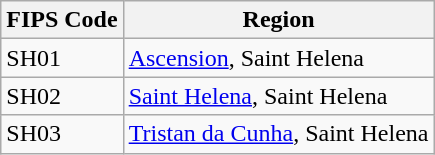<table class="wikitable">
<tr>
<th>FIPS Code</th>
<th>Region</th>
</tr>
<tr>
<td>SH01</td>
<td><a href='#'>Ascension</a>, Saint Helena</td>
</tr>
<tr>
<td>SH02</td>
<td><a href='#'>Saint Helena</a>, Saint Helena</td>
</tr>
<tr>
<td>SH03</td>
<td><a href='#'>Tristan da Cunha</a>, Saint Helena</td>
</tr>
</table>
